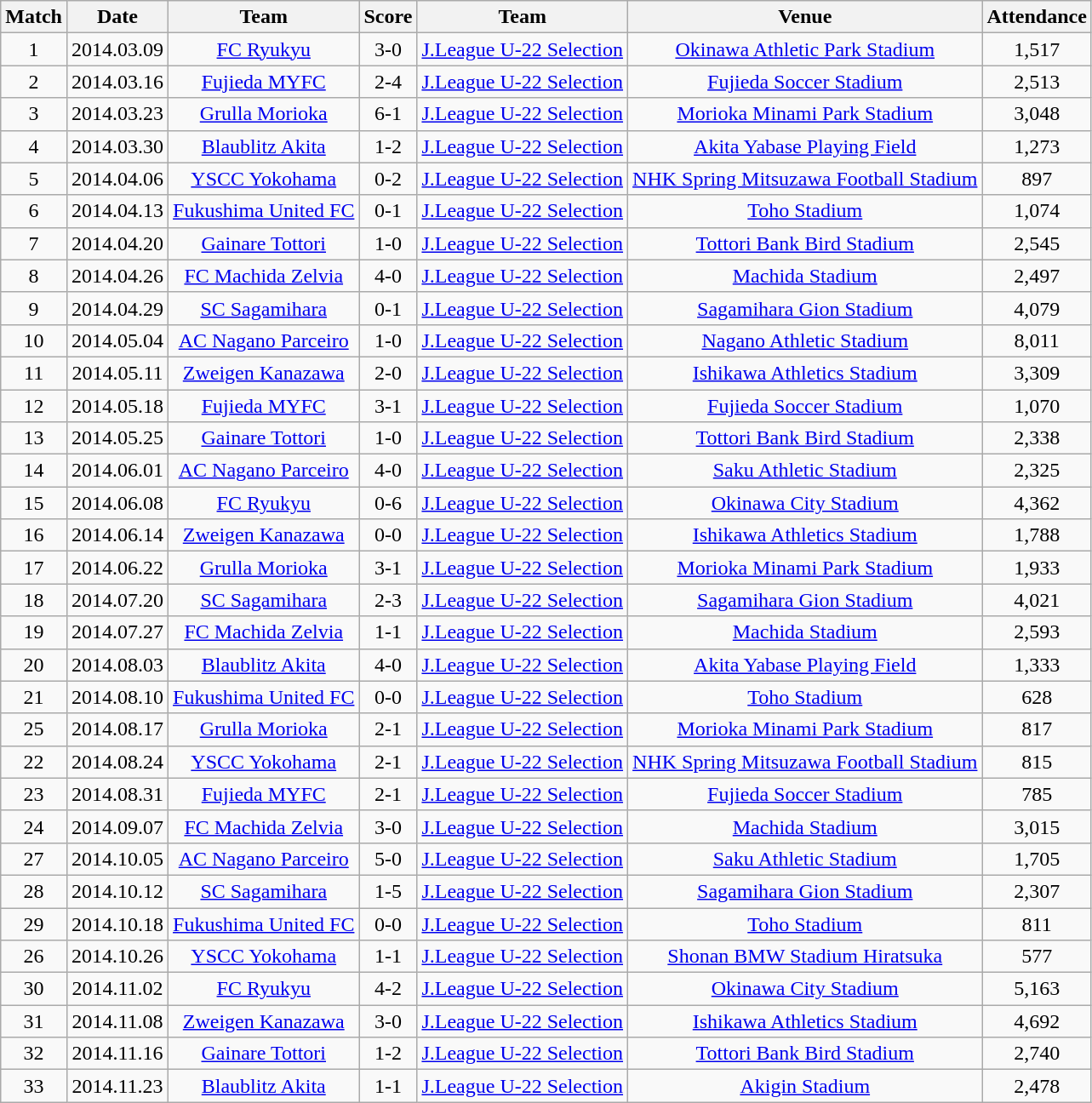<table class="wikitable" style="text-align:center;">
<tr>
<th>Match</th>
<th>Date</th>
<th>Team</th>
<th>Score</th>
<th>Team</th>
<th>Venue</th>
<th>Attendance</th>
</tr>
<tr>
<td>1</td>
<td>2014.03.09</td>
<td><a href='#'>FC Ryukyu</a></td>
<td>3-0</td>
<td><a href='#'>J.League U-22 Selection</a></td>
<td><a href='#'>Okinawa Athletic Park Stadium</a></td>
<td>1,517</td>
</tr>
<tr>
<td>2</td>
<td>2014.03.16</td>
<td><a href='#'>Fujieda MYFC</a></td>
<td>2-4</td>
<td><a href='#'>J.League U-22 Selection</a></td>
<td><a href='#'>Fujieda Soccer Stadium</a></td>
<td>2,513</td>
</tr>
<tr>
<td>3</td>
<td>2014.03.23</td>
<td><a href='#'>Grulla Morioka</a></td>
<td>6-1</td>
<td><a href='#'>J.League U-22 Selection</a></td>
<td><a href='#'>Morioka Minami Park Stadium</a></td>
<td>3,048</td>
</tr>
<tr>
<td>4</td>
<td>2014.03.30</td>
<td><a href='#'>Blaublitz Akita</a></td>
<td>1-2</td>
<td><a href='#'>J.League U-22 Selection</a></td>
<td><a href='#'>Akita Yabase Playing Field</a></td>
<td>1,273</td>
</tr>
<tr>
<td>5</td>
<td>2014.04.06</td>
<td><a href='#'>YSCC Yokohama</a></td>
<td>0-2</td>
<td><a href='#'>J.League U-22 Selection</a></td>
<td><a href='#'>NHK Spring Mitsuzawa Football Stadium</a></td>
<td>897</td>
</tr>
<tr>
<td>6</td>
<td>2014.04.13</td>
<td><a href='#'>Fukushima United FC</a></td>
<td>0-1</td>
<td><a href='#'>J.League U-22 Selection</a></td>
<td><a href='#'>Toho Stadium</a></td>
<td>1,074</td>
</tr>
<tr>
<td>7</td>
<td>2014.04.20</td>
<td><a href='#'>Gainare Tottori</a></td>
<td>1-0</td>
<td><a href='#'>J.League U-22 Selection</a></td>
<td><a href='#'>Tottori Bank Bird Stadium</a></td>
<td>2,545</td>
</tr>
<tr>
<td>8</td>
<td>2014.04.26</td>
<td><a href='#'>FC Machida Zelvia</a></td>
<td>4-0</td>
<td><a href='#'>J.League U-22 Selection</a></td>
<td><a href='#'>Machida Stadium</a></td>
<td>2,497</td>
</tr>
<tr>
<td>9</td>
<td>2014.04.29</td>
<td><a href='#'>SC Sagamihara</a></td>
<td>0-1</td>
<td><a href='#'>J.League U-22 Selection</a></td>
<td><a href='#'>Sagamihara Gion Stadium</a></td>
<td>4,079</td>
</tr>
<tr>
<td>10</td>
<td>2014.05.04</td>
<td><a href='#'>AC Nagano Parceiro</a></td>
<td>1-0</td>
<td><a href='#'>J.League U-22 Selection</a></td>
<td><a href='#'>Nagano Athletic Stadium</a></td>
<td>8,011</td>
</tr>
<tr>
<td>11</td>
<td>2014.05.11</td>
<td><a href='#'>Zweigen Kanazawa</a></td>
<td>2-0</td>
<td><a href='#'>J.League U-22 Selection</a></td>
<td><a href='#'>Ishikawa Athletics Stadium</a></td>
<td>3,309</td>
</tr>
<tr>
<td>12</td>
<td>2014.05.18</td>
<td><a href='#'>Fujieda MYFC</a></td>
<td>3-1</td>
<td><a href='#'>J.League U-22 Selection</a></td>
<td><a href='#'>Fujieda Soccer Stadium</a></td>
<td>1,070</td>
</tr>
<tr>
<td>13</td>
<td>2014.05.25</td>
<td><a href='#'>Gainare Tottori</a></td>
<td>1-0</td>
<td><a href='#'>J.League U-22 Selection</a></td>
<td><a href='#'>Tottori Bank Bird Stadium</a></td>
<td>2,338</td>
</tr>
<tr>
<td>14</td>
<td>2014.06.01</td>
<td><a href='#'>AC Nagano Parceiro</a></td>
<td>4-0</td>
<td><a href='#'>J.League U-22 Selection</a></td>
<td><a href='#'>Saku Athletic Stadium</a></td>
<td>2,325</td>
</tr>
<tr>
<td>15</td>
<td>2014.06.08</td>
<td><a href='#'>FC Ryukyu</a></td>
<td>0-6</td>
<td><a href='#'>J.League U-22 Selection</a></td>
<td><a href='#'>Okinawa City Stadium</a></td>
<td>4,362</td>
</tr>
<tr>
<td>16</td>
<td>2014.06.14</td>
<td><a href='#'>Zweigen Kanazawa</a></td>
<td>0-0</td>
<td><a href='#'>J.League U-22 Selection</a></td>
<td><a href='#'>Ishikawa Athletics Stadium</a></td>
<td>1,788</td>
</tr>
<tr>
<td>17</td>
<td>2014.06.22</td>
<td><a href='#'>Grulla Morioka</a></td>
<td>3-1</td>
<td><a href='#'>J.League U-22 Selection</a></td>
<td><a href='#'>Morioka Minami Park Stadium</a></td>
<td>1,933</td>
</tr>
<tr>
<td>18</td>
<td>2014.07.20</td>
<td><a href='#'>SC Sagamihara</a></td>
<td>2-3</td>
<td><a href='#'>J.League U-22 Selection</a></td>
<td><a href='#'>Sagamihara Gion Stadium</a></td>
<td>4,021</td>
</tr>
<tr>
<td>19</td>
<td>2014.07.27</td>
<td><a href='#'>FC Machida Zelvia</a></td>
<td>1-1</td>
<td><a href='#'>J.League U-22 Selection</a></td>
<td><a href='#'>Machida Stadium</a></td>
<td>2,593</td>
</tr>
<tr>
<td>20</td>
<td>2014.08.03</td>
<td><a href='#'>Blaublitz Akita</a></td>
<td>4-0</td>
<td><a href='#'>J.League U-22 Selection</a></td>
<td><a href='#'>Akita Yabase Playing Field</a></td>
<td>1,333</td>
</tr>
<tr>
<td>21</td>
<td>2014.08.10</td>
<td><a href='#'>Fukushima United FC</a></td>
<td>0-0</td>
<td><a href='#'>J.League U-22 Selection</a></td>
<td><a href='#'>Toho Stadium</a></td>
<td>628</td>
</tr>
<tr>
<td>25</td>
<td>2014.08.17</td>
<td><a href='#'>Grulla Morioka</a></td>
<td>2-1</td>
<td><a href='#'>J.League U-22 Selection</a></td>
<td><a href='#'>Morioka Minami Park Stadium</a></td>
<td>817</td>
</tr>
<tr>
<td>22</td>
<td>2014.08.24</td>
<td><a href='#'>YSCC Yokohama</a></td>
<td>2-1</td>
<td><a href='#'>J.League U-22 Selection</a></td>
<td><a href='#'>NHK Spring Mitsuzawa Football Stadium</a></td>
<td>815</td>
</tr>
<tr>
<td>23</td>
<td>2014.08.31</td>
<td><a href='#'>Fujieda MYFC</a></td>
<td>2-1</td>
<td><a href='#'>J.League U-22 Selection</a></td>
<td><a href='#'>Fujieda Soccer Stadium</a></td>
<td>785</td>
</tr>
<tr>
<td>24</td>
<td>2014.09.07</td>
<td><a href='#'>FC Machida Zelvia</a></td>
<td>3-0</td>
<td><a href='#'>J.League U-22 Selection</a></td>
<td><a href='#'>Machida Stadium</a></td>
<td>3,015</td>
</tr>
<tr>
<td>27</td>
<td>2014.10.05</td>
<td><a href='#'>AC Nagano Parceiro</a></td>
<td>5-0</td>
<td><a href='#'>J.League U-22 Selection</a></td>
<td><a href='#'>Saku Athletic Stadium</a></td>
<td>1,705</td>
</tr>
<tr>
<td>28</td>
<td>2014.10.12</td>
<td><a href='#'>SC Sagamihara</a></td>
<td>1-5</td>
<td><a href='#'>J.League U-22 Selection</a></td>
<td><a href='#'>Sagamihara Gion Stadium</a></td>
<td>2,307</td>
</tr>
<tr>
<td>29</td>
<td>2014.10.18</td>
<td><a href='#'>Fukushima United FC</a></td>
<td>0-0</td>
<td><a href='#'>J.League U-22 Selection</a></td>
<td><a href='#'>Toho Stadium</a></td>
<td>811</td>
</tr>
<tr>
<td>26</td>
<td>2014.10.26</td>
<td><a href='#'>YSCC Yokohama</a></td>
<td>1-1</td>
<td><a href='#'>J.League U-22 Selection</a></td>
<td><a href='#'>Shonan BMW Stadium Hiratsuka</a></td>
<td>577</td>
</tr>
<tr>
<td>30</td>
<td>2014.11.02</td>
<td><a href='#'>FC Ryukyu</a></td>
<td>4-2</td>
<td><a href='#'>J.League U-22 Selection</a></td>
<td><a href='#'>Okinawa City Stadium</a></td>
<td>5,163</td>
</tr>
<tr>
<td>31</td>
<td>2014.11.08</td>
<td><a href='#'>Zweigen Kanazawa</a></td>
<td>3-0</td>
<td><a href='#'>J.League U-22 Selection</a></td>
<td><a href='#'>Ishikawa Athletics Stadium</a></td>
<td>4,692</td>
</tr>
<tr>
<td>32</td>
<td>2014.11.16</td>
<td><a href='#'>Gainare Tottori</a></td>
<td>1-2</td>
<td><a href='#'>J.League U-22 Selection</a></td>
<td><a href='#'>Tottori Bank Bird Stadium</a></td>
<td>2,740</td>
</tr>
<tr>
<td>33</td>
<td>2014.11.23</td>
<td><a href='#'>Blaublitz Akita</a></td>
<td>1-1</td>
<td><a href='#'>J.League U-22 Selection</a></td>
<td><a href='#'>Akigin Stadium</a></td>
<td>2,478</td>
</tr>
</table>
